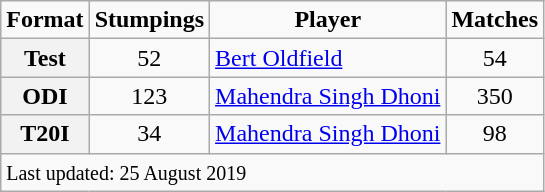<table class="wikitable" style="text-align:center;">
<tr>
<td style="text-align:center;"><strong>Format</strong></td>
<td style="text-align:center;"><strong>Stumpings</strong></td>
<td style="text-align:center;"><strong>Player</strong></td>
<td style="text-align:center;"><strong>Matches</strong></td>
</tr>
<tr>
<th>Test</th>
<td>52</td>
<td style="text-align:left;"> <a href='#'>Bert Oldfield</a></td>
<td>54</td>
</tr>
<tr>
<th>ODI</th>
<td>123</td>
<td style="text-align:left;"> <a href='#'>Mahendra Singh Dhoni</a></td>
<td>350</td>
</tr>
<tr>
<th>T20I</th>
<td>34</td>
<td style="text-align:left;"> <a href='#'>Mahendra Singh Dhoni</a></td>
<td>98</td>
</tr>
<tr>
<td colspan="4" style="text-align:left;"><small>Last updated: 25 August 2019</small></td>
</tr>
</table>
